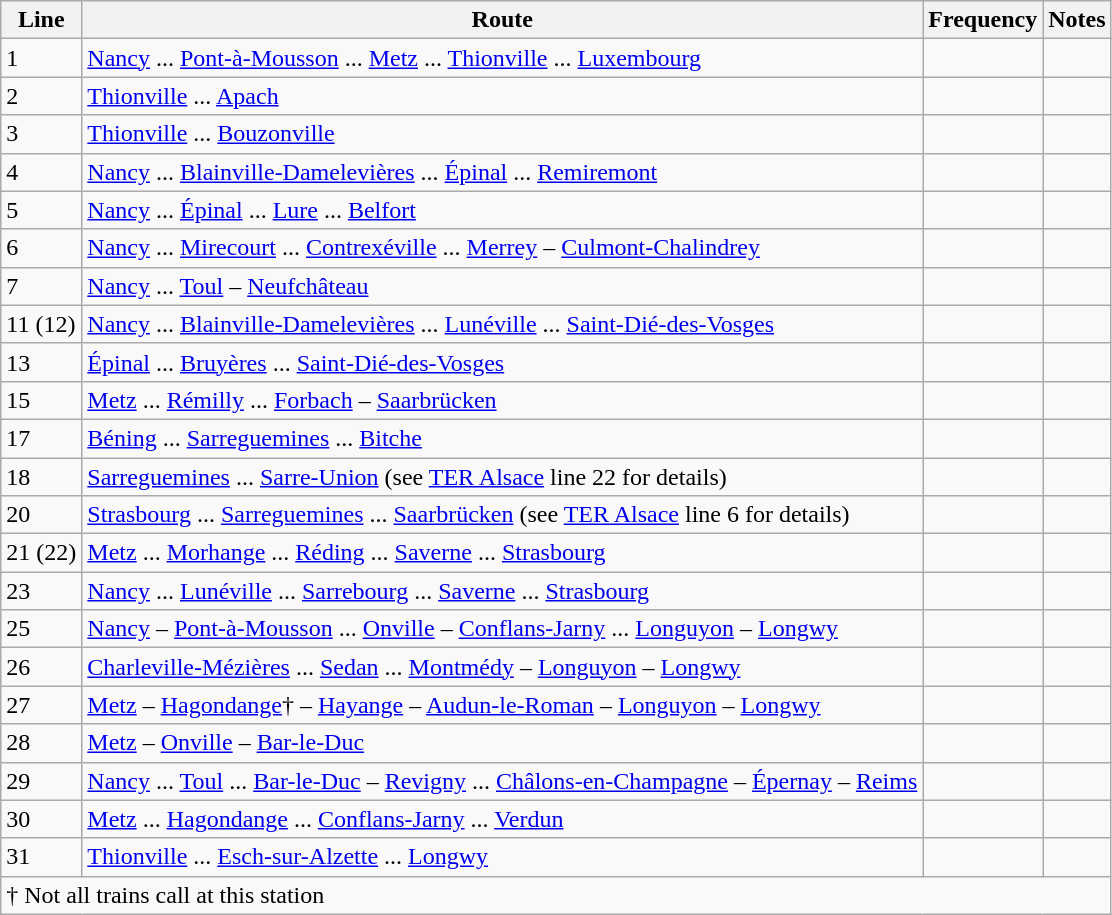<table class="wikitable vatop">
<tr>
<th>Line</th>
<th>Route</th>
<th>Frequency</th>
<th>Notes</th>
</tr>
<tr>
<td>1</td>
<td><a href='#'>Nancy</a> ... <a href='#'>Pont-à-Mousson</a> ... <a href='#'>Metz</a> ... <a href='#'>Thionville</a> ... <a href='#'>Luxembourg</a></td>
<td></td>
<td></td>
</tr>
<tr>
<td>2</td>
<td><a href='#'>Thionville</a> ... <a href='#'>Apach</a></td>
<td></td>
<td></td>
</tr>
<tr>
<td>3</td>
<td><a href='#'>Thionville</a> ... <a href='#'>Bouzonville</a></td>
<td></td>
<td></td>
</tr>
<tr>
<td>4</td>
<td><a href='#'>Nancy</a> ... <a href='#'>Blainville-Damelevières</a> ... <a href='#'>Épinal</a> ... <a href='#'>Remiremont</a></td>
<td></td>
<td></td>
</tr>
<tr>
<td>5</td>
<td><a href='#'>Nancy</a> ... <a href='#'>Épinal</a> ... <a href='#'>Lure</a> ... <a href='#'>Belfort</a></td>
<td></td>
<td></td>
</tr>
<tr>
<td>6</td>
<td><a href='#'>Nancy</a> ... <a href='#'>Mirecourt</a> ... <a href='#'>Contrexéville</a> ... <a href='#'>Merrey</a> – <a href='#'>Culmont-Chalindrey</a></td>
<td></td>
<td></td>
</tr>
<tr>
<td>7</td>
<td><a href='#'>Nancy</a> ... <a href='#'>Toul</a> – <a href='#'>Neufchâteau</a></td>
<td></td>
<td></td>
</tr>
<tr>
<td>11 (12)</td>
<td><a href='#'>Nancy</a> ... <a href='#'>Blainville-Damelevières</a> ... <a href='#'>Lunéville</a> ... <a href='#'>Saint-Dié-des-Vosges</a></td>
<td></td>
<td></td>
</tr>
<tr>
<td>13</td>
<td><a href='#'>Épinal</a> ... <a href='#'>Bruyères</a> ... <a href='#'>Saint-Dié-des-Vosges</a></td>
<td></td>
<td></td>
</tr>
<tr>
<td>15</td>
<td><a href='#'>Metz</a> ... <a href='#'>Rémilly</a> ... <a href='#'>Forbach</a> – <a href='#'>Saarbrücken</a></td>
<td></td>
<td></td>
</tr>
<tr>
<td>17</td>
<td><a href='#'>Béning</a> ... <a href='#'>Sarreguemines</a> ... <a href='#'>Bitche</a></td>
<td></td>
<td></td>
</tr>
<tr>
<td>18</td>
<td><a href='#'>Sarreguemines</a> ... <a href='#'>Sarre-Union</a> (see <a href='#'>TER Alsace</a> line 22 for details)</td>
<td></td>
<td></td>
</tr>
<tr>
<td>20</td>
<td><a href='#'>Strasbourg</a> ... <a href='#'>Sarreguemines</a> ... <a href='#'>Saarbrücken</a> (see <a href='#'>TER Alsace</a> line 6 for details)</td>
<td></td>
<td></td>
</tr>
<tr>
<td>21 (22)</td>
<td><a href='#'>Metz</a> ... <a href='#'>Morhange</a> ... <a href='#'>Réding</a> ... <a href='#'>Saverne</a> ... <a href='#'>Strasbourg</a></td>
<td></td>
<td></td>
</tr>
<tr>
<td>23</td>
<td><a href='#'>Nancy</a> ... <a href='#'>Lunéville</a> ... <a href='#'>Sarrebourg</a> ... <a href='#'>Saverne</a> ... <a href='#'>Strasbourg</a></td>
<td></td>
<td></td>
</tr>
<tr>
<td>25</td>
<td><a href='#'>Nancy</a> – <a href='#'>Pont-à-Mousson</a> ... <a href='#'>Onville</a> – <a href='#'>Conflans-Jarny</a> ... <a href='#'>Longuyon</a> – <a href='#'>Longwy</a></td>
<td></td>
<td></td>
</tr>
<tr>
<td>26</td>
<td><a href='#'>Charleville-Mézières</a> ... <a href='#'>Sedan</a> ... <a href='#'>Montmédy</a> – <a href='#'>Longuyon</a> – <a href='#'>Longwy</a></td>
<td></td>
<td></td>
</tr>
<tr>
<td>27</td>
<td><a href='#'>Metz</a> – <a href='#'>Hagondange</a>† – <a href='#'>Hayange</a> – <a href='#'>Audun-le-Roman</a> – <a href='#'>Longuyon</a> – <a href='#'>Longwy</a></td>
<td></td>
<td></td>
</tr>
<tr>
<td>28</td>
<td><a href='#'>Metz</a> – <a href='#'>Onville</a> – <a href='#'>Bar-le-Duc</a></td>
<td></td>
<td></td>
</tr>
<tr>
<td>29</td>
<td><a href='#'>Nancy</a> ... <a href='#'>Toul</a> ... <a href='#'>Bar-le-Duc</a> – <a href='#'>Revigny</a> ... <a href='#'>Châlons-en-Champagne</a> – <a href='#'>Épernay</a> – <a href='#'>Reims</a></td>
<td></td>
<td></td>
</tr>
<tr>
<td>30</td>
<td><a href='#'>Metz</a> ... <a href='#'>Hagondange</a> ... <a href='#'>Conflans-Jarny</a> ... <a href='#'>Verdun</a></td>
<td></td>
<td></td>
</tr>
<tr>
<td>31</td>
<td><a href='#'>Thionville</a> ... <a href='#'>Esch-sur-Alzette</a> ... <a href='#'>Longwy</a></td>
<td></td>
<td></td>
</tr>
<tr>
<td colspan=4>† Not all trains call at this station</td>
</tr>
</table>
